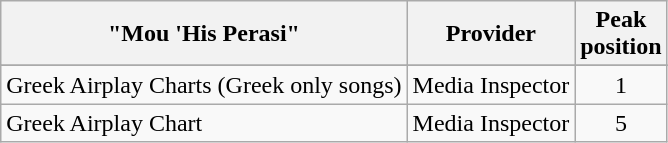<table class="wikitable sortable">
<tr>
<th style="text-align:center;">"Mou 'His Perasi"</th>
<th>Provider</th>
<th style="text-align:center;">Peak<br>position</th>
</tr>
<tr>
</tr>
<tr>
<td align="left">Greek Airplay Charts (Greek only songs)</td>
<td>Media Inspector</td>
<td style="text-align:center;">1</td>
</tr>
<tr>
<td align="left">Greek Airplay Chart</td>
<td>Media Inspector</td>
<td style="text-align:center;">5</td>
</tr>
</table>
